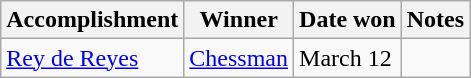<table class="wikitable">
<tr>
<th>Accomplishment</th>
<th>Winner</th>
<th>Date won</th>
<th>Notes</th>
</tr>
<tr>
<td><a href='#'>Rey de Reyes</a></td>
<td><a href='#'>Chessman</a></td>
<td>March 12</td>
<td></td>
</tr>
</table>
